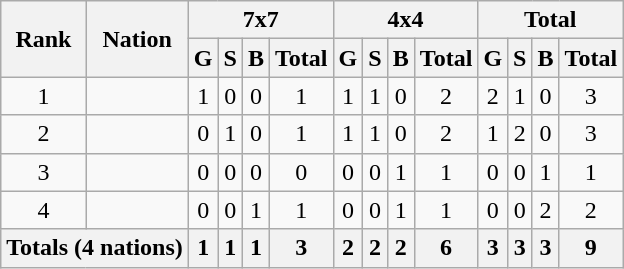<table class="wikitable sortable" style="text-align:center">
<tr>
<th rowspan="2">Rank</th>
<th rowspan="2">Nation</th>
<th colspan="4">7x7</th>
<th colspan="4">4x4</th>
<th colspan="4">Total</th>
</tr>
<tr>
<th>G</th>
<th>S</th>
<th>B</th>
<th>Total</th>
<th>G</th>
<th>S</th>
<th>B</th>
<th>Total</th>
<th>G</th>
<th>S</th>
<th>B</th>
<th>Total</th>
</tr>
<tr>
<td>1</td>
<td style="text-align:left"></td>
<td>1</td>
<td>0</td>
<td>0</td>
<td>1</td>
<td>1</td>
<td>1</td>
<td>0</td>
<td>2</td>
<td>2</td>
<td>1</td>
<td>0</td>
<td>3</td>
</tr>
<tr>
<td>2</td>
<td style="text-align:left"></td>
<td>0</td>
<td>1</td>
<td>0</td>
<td>1</td>
<td>1</td>
<td>1</td>
<td>0</td>
<td>2</td>
<td>1</td>
<td>2</td>
<td>0</td>
<td>3</td>
</tr>
<tr>
<td>3</td>
<td style="text-align:left"></td>
<td>0</td>
<td>0</td>
<td>0</td>
<td>0</td>
<td>0</td>
<td>0</td>
<td>1</td>
<td>1</td>
<td>0</td>
<td>0</td>
<td>1</td>
<td>1</td>
</tr>
<tr>
<td>4</td>
<td style="text-align:left"></td>
<td>0</td>
<td>0</td>
<td>1</td>
<td>1</td>
<td>0</td>
<td>0</td>
<td>1</td>
<td>1</td>
<td>0</td>
<td>0</td>
<td>2</td>
<td>2</td>
</tr>
<tr>
<th colspan="2" style="text-align:left">Totals (4 nations)</th>
<th>1</th>
<th>1</th>
<th>1</th>
<th>3</th>
<th>2</th>
<th>2</th>
<th>2</th>
<th>6</th>
<th>3</th>
<th>3</th>
<th>3</th>
<th>9</th>
</tr>
</table>
